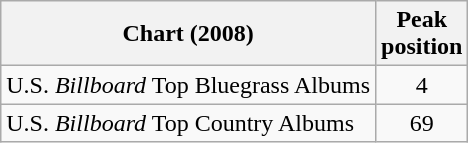<table class="wikitable">
<tr>
<th>Chart (2008)</th>
<th>Peak<br>position</th>
</tr>
<tr>
<td>U.S. <em>Billboard</em> Top Bluegrass Albums</td>
<td align="center">4</td>
</tr>
<tr>
<td>U.S. <em>Billboard</em> Top Country Albums</td>
<td align="center">69</td>
</tr>
</table>
